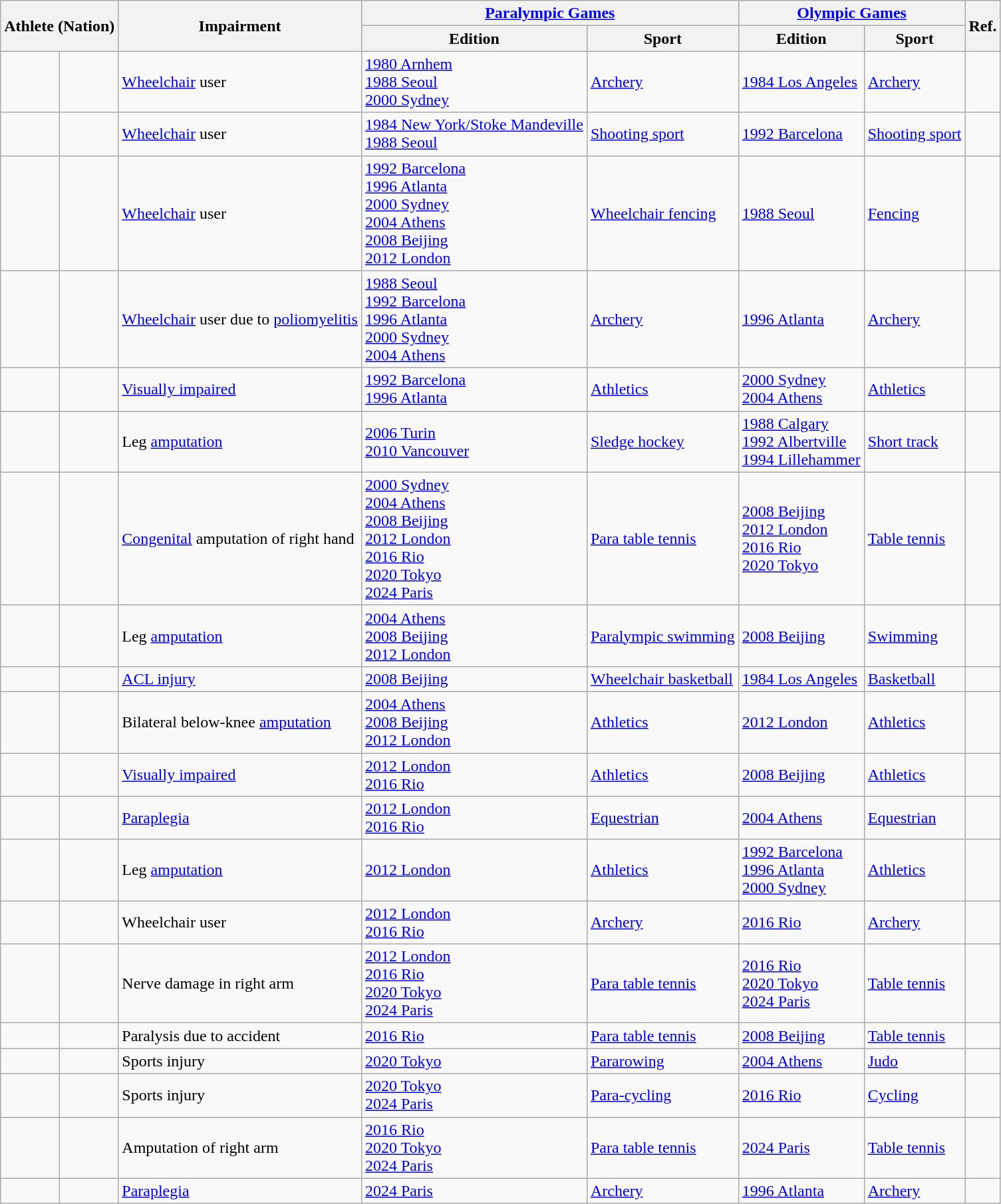<table class="wikitable sortable">
<tr>
<th colspan=2 rowspan=2>Athlete (Nation)</th>
<th rowspan=2>Impairment</th>
<th colspan="2"><a href='#'>Paralympic Games</a></th>
<th colspan="2"><a href='#'>Olympic Games</a></th>
<th rowspan="2">Ref.</th>
</tr>
<tr>
<th>Edition</th>
<th>Sport</th>
<th>Edition</th>
<th>Sport</th>
</tr>
<tr>
<td></td>
<td></td>
<td><a href='#'>Wheelchair</a> user</td>
<td><a href='#'>1980 Arnhem</a><br><a href='#'>1988 Seoul</a><br><a href='#'>2000 Sydney</a></td>
<td><a href='#'>Archery</a></td>
<td><a href='#'>1984 Los Angeles</a></td>
<td><a href='#'>Archery</a></td>
<td></td>
</tr>
<tr>
<td></td>
<td></td>
<td><a href='#'>Wheelchair</a> user</td>
<td><a href='#'>1984 New York/Stoke Mandeville</a><br><a href='#'>1988 Seoul</a></td>
<td><a href='#'>Shooting sport</a></td>
<td><a href='#'>1992 Barcelona</a></td>
<td><a href='#'>Shooting sport</a></td>
<td></td>
</tr>
<tr>
<td></td>
<td></td>
<td><a href='#'>Wheelchair</a> user</td>
<td><a href='#'>1992 Barcelona</a><br><a href='#'>1996 Atlanta</a><br><a href='#'>2000 Sydney</a><br><a href='#'>2004 Athens</a><br><a href='#'>2008 Beijing</a><br><a href='#'>2012 London</a></td>
<td><a href='#'>Wheelchair fencing</a></td>
<td><a href='#'>1988 Seoul</a></td>
<td><a href='#'>Fencing</a></td>
<td></td>
</tr>
<tr>
<td></td>
<td></td>
<td><a href='#'>Wheelchair</a> user due to <a href='#'>poliomyelitis</a></td>
<td><a href='#'>1988 Seoul</a><br><a href='#'>1992 Barcelona</a><br><a href='#'>1996 Atlanta</a><br><a href='#'>2000 Sydney</a><br><a href='#'>2004 Athens</a><br></td>
<td><a href='#'>Archery</a></td>
<td><a href='#'>1996 Atlanta</a></td>
<td><a href='#'>Archery</a></td>
<td></td>
</tr>
<tr>
<td></td>
<td></td>
<td><a href='#'>Visually impaired</a></td>
<td><a href='#'>1992 Barcelona</a><br><a href='#'>1996 Atlanta</a></td>
<td><a href='#'>Athletics</a></td>
<td><a href='#'>2000 Sydney</a><br><a href='#'>2004 Athens</a></td>
<td><a href='#'>Athletics</a></td>
<td></td>
</tr>
<tr>
<td></td>
<td></td>
<td>Leg <a href='#'>amputation</a></td>
<td><a href='#'>2006 Turin</a><br><a href='#'>2010 Vancouver</a></td>
<td><a href='#'>Sledge hockey</a></td>
<td><a href='#'>1988 Calgary</a><br><a href='#'>1992 Albertville</a><br><a href='#'>1994 Lillehammer</a></td>
<td><a href='#'>Short track</a></td>
<td></td>
</tr>
<tr>
<td></td>
<td></td>
<td><a href='#'>Congenital</a> amputation of right hand</td>
<td><a href='#'>2000 Sydney</a><br><a href='#'>2004 Athens</a><br><a href='#'>2008 Beijing</a><br><a href='#'>2012 London</a><br><a href='#'>2016 Rio</a><br><a href='#'>2020 Tokyo</a><br><a href='#'>2024 Paris</a></td>
<td><a href='#'>Para table tennis</a></td>
<td><a href='#'>2008 Beijing</a><br><a href='#'>2012 London</a><br><a href='#'>2016 Rio</a><br><a href='#'>2020 Tokyo</a></td>
<td><a href='#'>Table tennis</a></td>
<td></td>
</tr>
<tr>
<td></td>
<td></td>
<td>Leg <a href='#'>amputation</a></td>
<td><a href='#'>2004 Athens</a><br><a href='#'>2008 Beijing</a><br><a href='#'>2012 London</a></td>
<td><a href='#'>Paralympic swimming</a></td>
<td><a href='#'>2008 Beijing</a></td>
<td><a href='#'>Swimming</a></td>
<td></td>
</tr>
<tr>
<td></td>
<td></td>
<td><a href='#'>ACL injury</a></td>
<td><a href='#'>2008 Beijing</a></td>
<td><a href='#'>Wheelchair basketball</a></td>
<td><a href='#'>1984 Los Angeles</a></td>
<td><a href='#'>Basketball</a></td>
<td></td>
</tr>
<tr>
<td></td>
<td></td>
<td>Bilateral below-knee <a href='#'>amputation</a></td>
<td><a href='#'>2004 Athens</a><br><a href='#'>2008 Beijing</a><br><a href='#'>2012 London</a></td>
<td><a href='#'>Athletics</a></td>
<td><a href='#'>2012 London</a></td>
<td><a href='#'>Athletics</a></td>
<td></td>
</tr>
<tr>
<td></td>
<td></td>
<td><a href='#'>Visually impaired</a></td>
<td><a href='#'>2012 London</a><br><a href='#'>2016 Rio</a></td>
<td><a href='#'>Athletics</a></td>
<td><a href='#'>2008 Beijing</a></td>
<td><a href='#'>Athletics</a></td>
<td></td>
</tr>
<tr>
<td></td>
<td></td>
<td><a href='#'>Paraplegia</a></td>
<td><a href='#'>2012 London</a><br><a href='#'>2016 Rio</a></td>
<td><a href='#'>Equestrian</a></td>
<td><a href='#'>2004 Athens</a></td>
<td><a href='#'>Equestrian</a></td>
<td></td>
</tr>
<tr>
<td></td>
<td></td>
<td>Leg <a href='#'>amputation</a></td>
<td><a href='#'>2012 London</a></td>
<td><a href='#'>Athletics</a></td>
<td><a href='#'>1992 Barcelona</a><br><a href='#'>1996 Atlanta</a><br><a href='#'>2000 Sydney</a></td>
<td><a href='#'>Athletics</a></td>
<td></td>
</tr>
<tr>
<td></td>
<td></td>
<td>Wheelchair user</td>
<td><a href='#'>2012 London</a><br><a href='#'>2016 Rio</a></td>
<td><a href='#'>Archery</a></td>
<td><a href='#'>2016 Rio</a></td>
<td><a href='#'>Archery</a></td>
<td></td>
</tr>
<tr>
<td></td>
<td></td>
<td>Nerve damage in right arm</td>
<td><a href='#'>2012 London</a><br><a href='#'>2016 Rio</a><br><a href='#'>2020 Tokyo</a><br><a href='#'>2024 Paris</a></td>
<td><a href='#'>Para table tennis</a></td>
<td><a href='#'>2016 Rio</a><br><a href='#'>2020 Tokyo</a><br><a href='#'>2024 Paris</a></td>
<td><a href='#'>Table tennis</a></td>
<td></td>
</tr>
<tr>
<td></td>
<td></td>
<td>Paralysis due to accident</td>
<td><a href='#'>2016 Rio</a></td>
<td><a href='#'>Para table tennis</a></td>
<td><a href='#'>2008 Beijing</a></td>
<td><a href='#'>Table tennis</a></td>
<td></td>
</tr>
<tr>
<td></td>
<td></td>
<td>Sports injury</td>
<td><a href='#'>2020 Tokyo</a></td>
<td><a href='#'>Pararowing</a></td>
<td><a href='#'>2004 Athens</a></td>
<td><a href='#'>Judo</a></td>
<td></td>
</tr>
<tr>
<td></td>
<td></td>
<td>Sports injury</td>
<td><a href='#'>2020 Tokyo</a><br><a href='#'>2024 Paris</a></td>
<td><a href='#'>Para-cycling</a></td>
<td><a href='#'>2016 Rio</a></td>
<td><a href='#'>Cycling</a></td>
<td></td>
</tr>
<tr>
<td></td>
<td></td>
<td>Amputation of right arm</td>
<td><a href='#'>2016 Rio</a><br><a href='#'>2020 Tokyo</a><br><a href='#'>2024 Paris</a></td>
<td><a href='#'>Para table tennis</a></td>
<td><a href='#'>2024 Paris</a></td>
<td><a href='#'>Table tennis</a></td>
<td></td>
</tr>
<tr>
<td></td>
<td></td>
<td><a href='#'>Paraplegia</a></td>
<td><a href='#'>2024 Paris</a></td>
<td><a href='#'>Archery</a></td>
<td><a href='#'>1996 Atlanta</a></td>
<td><a href='#'>Archery</a></td>
<td></td>
</tr>
</table>
